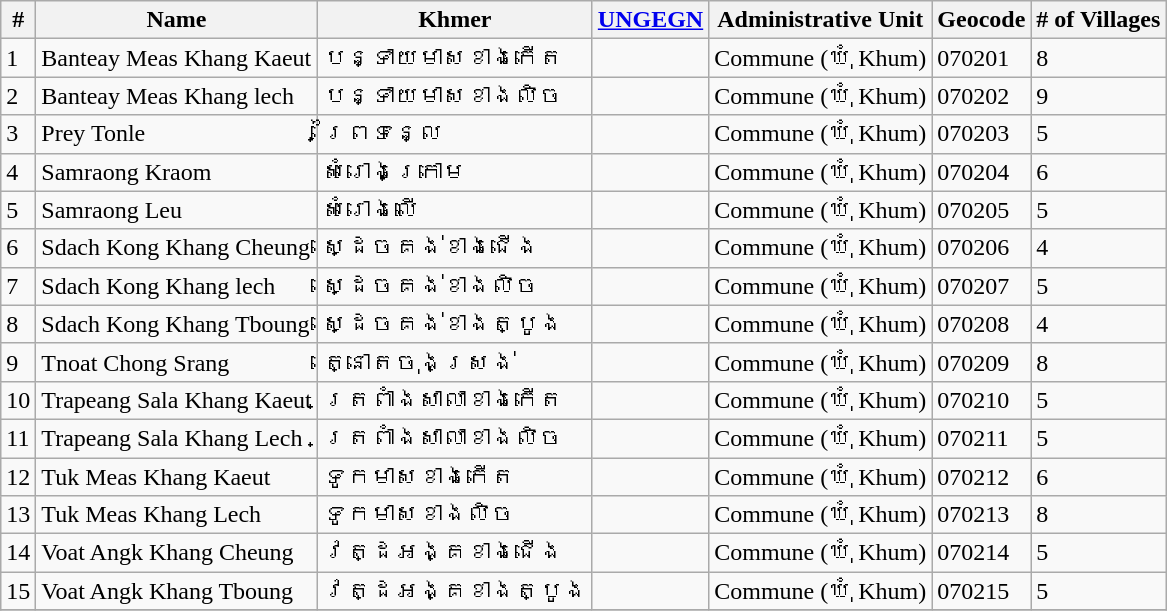<table class="wikitable sortable">
<tr>
<th>#</th>
<th>Name</th>
<th>Khmer</th>
<th><a href='#'>UNGEGN</a></th>
<th>Administrative Unit</th>
<th>Geocode</th>
<th># of Villages</th>
</tr>
<tr>
<td>1</td>
<td>Banteay Meas Khang Kaeut</td>
<td>បន្ទាយមាសខាងកើត</td>
<td></td>
<td>Commune (ឃុំ Khum)</td>
<td>070201</td>
<td>8</td>
</tr>
<tr>
<td>2</td>
<td>Banteay Meas Khang lech</td>
<td>បន្ទាយមាសខាងលិច</td>
<td></td>
<td>Commune (ឃុំ Khum)</td>
<td>070202</td>
<td>9</td>
</tr>
<tr>
<td>3</td>
<td>Prey Tonle</td>
<td>ព្រៃទន្លេ</td>
<td></td>
<td>Commune (ឃុំ Khum)</td>
<td>070203</td>
<td>5</td>
</tr>
<tr>
<td>4</td>
<td>Samraong Kraom</td>
<td>សំរោងក្រោម</td>
<td></td>
<td>Commune (ឃុំ Khum)</td>
<td>070204</td>
<td>6</td>
</tr>
<tr>
<td>5</td>
<td>Samraong Leu</td>
<td>សំរោងលើ</td>
<td></td>
<td>Commune (ឃុំ Khum)</td>
<td>070205</td>
<td>5</td>
</tr>
<tr>
<td>6</td>
<td>Sdach Kong Khang Cheung</td>
<td>ស្ដេចគង់ខាងជើង</td>
<td></td>
<td>Commune (ឃុំ Khum)</td>
<td>070206</td>
<td>4</td>
</tr>
<tr>
<td>7</td>
<td>Sdach Kong Khang lech</td>
<td>ស្ដេចគង់ខាងលិច</td>
<td></td>
<td>Commune (ឃុំ Khum)</td>
<td>070207</td>
<td>5</td>
</tr>
<tr>
<td>8</td>
<td>Sdach Kong Khang Tboung</td>
<td>ស្ដេចគង់ខាងត្បូង</td>
<td></td>
<td>Commune (ឃុំ Khum)</td>
<td>070208</td>
<td>4</td>
</tr>
<tr>
<td>9</td>
<td>Tnoat Chong Srang</td>
<td>ត្នោតចុងស្រង់</td>
<td></td>
<td>Commune (ឃុំ Khum)</td>
<td>070209</td>
<td>8</td>
</tr>
<tr>
<td>10</td>
<td>Trapeang Sala Khang Kaeut</td>
<td>ត្រពាំងសាលាខាងកើត</td>
<td></td>
<td>Commune (ឃុំ Khum)</td>
<td>070210</td>
<td>5</td>
</tr>
<tr>
<td>11</td>
<td>Trapeang Sala Khang Lech</td>
<td>ត្រពាំងសាលាខាងលិច</td>
<td></td>
<td>Commune (ឃុំ Khum)</td>
<td>070211</td>
<td>5</td>
</tr>
<tr>
<td>12</td>
<td>Tuk Meas Khang Kaeut</td>
<td>ទូកមាសខាងកើត</td>
<td></td>
<td>Commune (ឃុំ Khum)</td>
<td>070212</td>
<td>6</td>
</tr>
<tr>
<td>13</td>
<td>Tuk Meas Khang Lech</td>
<td>ទូកមាសខាងលិច</td>
<td></td>
<td>Commune (ឃុំ Khum)</td>
<td>070213</td>
<td>8</td>
</tr>
<tr>
<td>14</td>
<td>Voat Angk Khang Cheung</td>
<td>វត្ដអង្គខាងជើង</td>
<td></td>
<td>Commune (ឃុំ Khum)</td>
<td>070214</td>
<td>5</td>
</tr>
<tr>
<td>15</td>
<td>Voat Angk Khang Tboung</td>
<td>វត្ដអង្គខាងត្បូង</td>
<td></td>
<td>Commune (ឃុំ Khum)</td>
<td>070215</td>
<td>5</td>
</tr>
<tr>
</tr>
</table>
